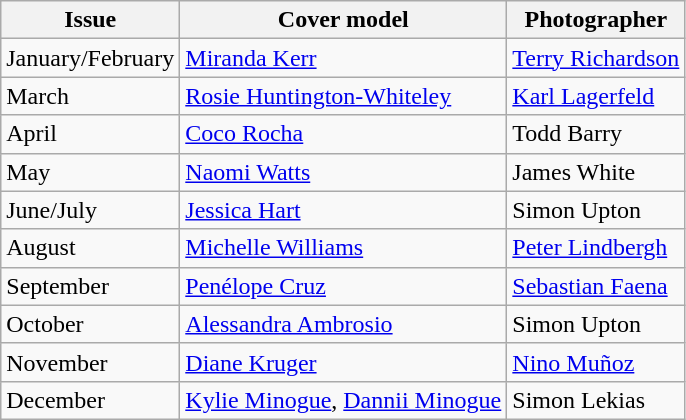<table class="sortable wikitable">
<tr>
<th>Issue</th>
<th>Cover model</th>
<th>Photographer</th>
</tr>
<tr>
<td>January/February</td>
<td><a href='#'>Miranda Kerr</a></td>
<td><a href='#'>Terry Richardson</a></td>
</tr>
<tr>
<td>March</td>
<td><a href='#'>Rosie Huntington-Whiteley</a></td>
<td><a href='#'>Karl Lagerfeld</a></td>
</tr>
<tr>
<td>April</td>
<td><a href='#'>Coco Rocha</a></td>
<td>Todd Barry</td>
</tr>
<tr>
<td>May</td>
<td><a href='#'>Naomi Watts</a></td>
<td>James White</td>
</tr>
<tr>
<td>June/July</td>
<td><a href='#'>Jessica Hart</a></td>
<td>Simon Upton</td>
</tr>
<tr>
<td>August</td>
<td><a href='#'>Michelle Williams</a></td>
<td><a href='#'>Peter Lindbergh</a></td>
</tr>
<tr>
<td>September</td>
<td><a href='#'>Penélope Cruz</a></td>
<td><a href='#'>Sebastian Faena</a></td>
</tr>
<tr>
<td>October</td>
<td><a href='#'>Alessandra Ambrosio</a></td>
<td>Simon Upton</td>
</tr>
<tr>
<td>November</td>
<td><a href='#'>Diane Kruger</a></td>
<td><a href='#'>Nino Muñoz</a></td>
</tr>
<tr>
<td>December</td>
<td><a href='#'>Kylie Minogue</a>, <a href='#'>Dannii Minogue</a></td>
<td>Simon Lekias</td>
</tr>
</table>
